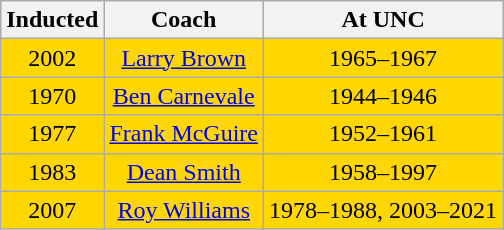<table class="wikitable plainrowheaders">
<tr>
<th scope="col">Inducted</th>
<th scope="col">Coach</th>
<th scope="col">At UNC</th>
</tr>
<tr style="background:#ffd700;">
<td style="text-align:center;">2002</td>
<td style="text-align:center;"><a href='#'>Larry Brown</a></td>
<td style="text-align:center;">1965–1967</td>
</tr>
<tr style="background:#ffd700;">
<td style="text-align:center;">1970</td>
<td style="text-align:center;"><a href='#'>Ben Carnevale</a></td>
<td style="text-align:center;">1944–1946</td>
</tr>
<tr style="background:#ffd700;">
<td style="text-align:center;">1977</td>
<td style="text-align:center;"><a href='#'>Frank McGuire</a></td>
<td style="text-align:center;">1952–1961</td>
</tr>
<tr style="background:#ffd700;">
<td style="text-align:center;">1983</td>
<td style="text-align:center;"><a href='#'>Dean Smith</a></td>
<td style="text-align:center;">1958–1997</td>
</tr>
<tr style="background:#ffd700;">
<td style="text-align:center;">2007</td>
<td style="text-align:center;"><a href='#'>Roy Williams</a></td>
<td style="text-align:center;">1978–1988, 2003–2021</td>
</tr>
</table>
